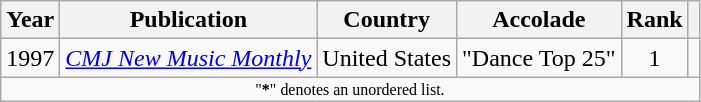<table class="wikitable sortable" style="margin:0em 1em 1em 0pt">
<tr>
<th>Year</th>
<th>Publication</th>
<th>Country</th>
<th>Accolade</th>
<th>Rank</th>
<th class=unsortable></th>
</tr>
<tr>
<td align=center>1997</td>
<td><em><a href='#'>CMJ New Music Monthly</a></em></td>
<td>United States</td>
<td>"Dance Top 25"</td>
<td align=center>1</td>
<td></td>
</tr>
<tr class="sortbottom">
<td colspan=6 style=font-size:8pt; align=center>"<strong>*</strong>" denotes an unordered list.</td>
</tr>
</table>
